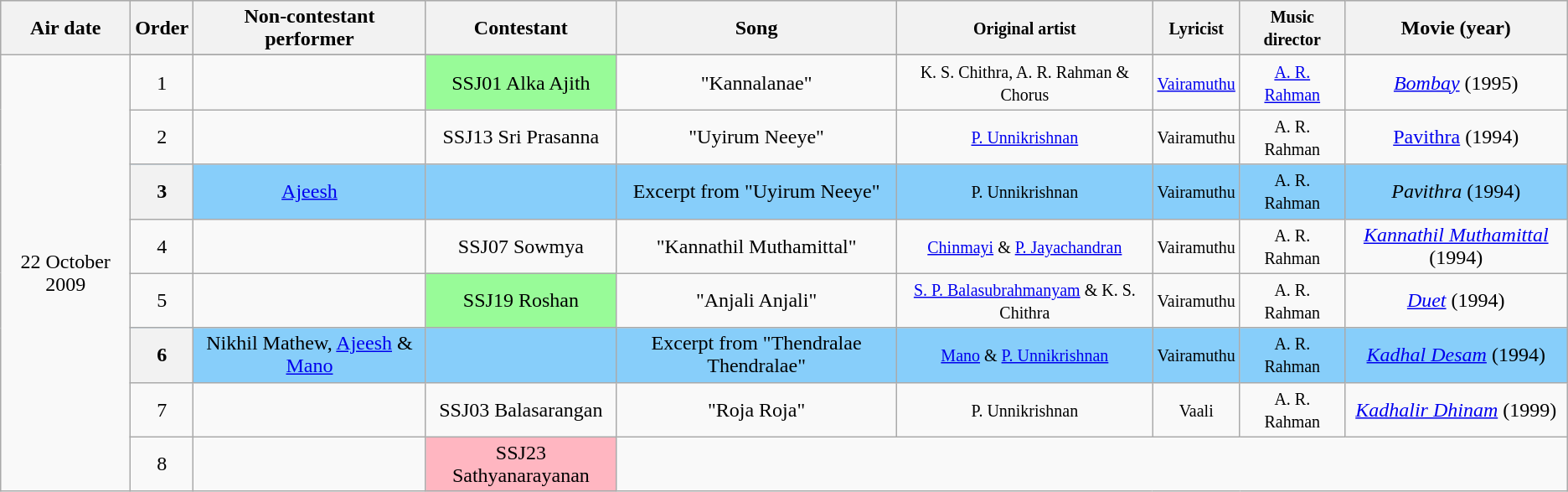<table class="wikitable sortable sticky-header" style="text-align: center; width: auto;">
<tr style="background:lightgrey; text-align:center;">
<th>Air date</th>
<th>Order</th>
<th>Non-contestant performer</th>
<th>Contestant</th>
<th>Song</th>
<th><small>Original artist</small></th>
<th><small>Lyricist </small></th>
<th><small>Music director</small></th>
<th>Movie (year)</th>
</tr>
<tr>
<td rowspan=9>22 October 2009</td>
</tr>
<tr>
<td>1</td>
<td></td>
<td style="background:palegreen">SSJ01 Alka Ajith</td>
<td>"Kannalanae"</td>
<td><small>K. S. Chithra, A. R. Rahman & Chorus</small></td>
<td><small><a href='#'>Vairamuthu</a></small></td>
<td><small><a href='#'>A. R. Rahman</a></small></td>
<td><em><a href='#'>Bombay</a></em> (1995)</td>
</tr>
<tr>
<td>2</td>
<td></td>
<td>SSJ13 Sri Prasanna</td>
<td>"Uyirum Neeye"</td>
<td><small><a href='#'>P. Unnikrishnan</a></small></td>
<td><small>Vairamuthu</small></td>
<td><small>A. R. Rahman</small></td>
<td><a href='#'>Pavithra</a> (1994)</td>
</tr>
<tr style="background:lightskyblue">
<th scope="row">3</th>
<td><a href='#'>Ajeesh</a></td>
<td></td>
<td>Excerpt from "Uyirum Neeye"</td>
<td><small>P. Unnikrishnan</small></td>
<td><small>Vairamuthu</small></td>
<td><small>A. R. Rahman</small></td>
<td><em>Pavithra</em> (1994)</td>
</tr>
<tr>
<td>4</td>
<td></td>
<td>SSJ07 Sowmya</td>
<td>"Kannathil Muthamittal"</td>
<td><small><a href='#'>Chinmayi</a> & <a href='#'>P. Jayachandran</a></small></td>
<td><small>Vairamuthu</small></td>
<td><small>A. R. Rahman</small></td>
<td><em><a href='#'>Kannathil Muthamittal</a></em> (1994)</td>
</tr>
<tr>
<td>5</td>
<td></td>
<td style="background:palegreen">SSJ19 Roshan</td>
<td>"Anjali Anjali"</td>
<td><small><a href='#'>S. P. Balasubrahmanyam</a> & K. S. Chithra</small></td>
<td><small>Vairamuthu</small></td>
<td><small>A. R. Rahman</small></td>
<td><em><a href='#'>Duet</a></em> (1994)</td>
</tr>
<tr style="background:lightskyblue">
<th scope="row">6</th>
<td>Nikhil Mathew, <a href='#'>Ajeesh</a> & <a href='#'>Mano</a></td>
<td></td>
<td>Excerpt from "Thendralae Thendralae"</td>
<td><small><a href='#'>Mano</a> & <a href='#'>P. Unnikrishnan</a></small></td>
<td><small>Vairamuthu</small></td>
<td><small>A. R. Rahman</small></td>
<td><em><a href='#'>Kadhal Desam</a></em> (1994)</td>
</tr>
<tr>
<td>7</td>
<td></td>
<td>SSJ03 Balasarangan</td>
<td>"Roja Roja"</td>
<td><small>P. Unnikrishnan</small></td>
<td><small>Vaali</small></td>
<td><small>A. R. Rahman</small></td>
<td><em><a href='#'>Kadhalir Dhinam</a></em> (1999)</td>
</tr>
<tr>
<td>8</td>
<td></td>
<td style="background:lightpink">SSJ23 Sathyanarayanan</td>
</tr>
</table>
